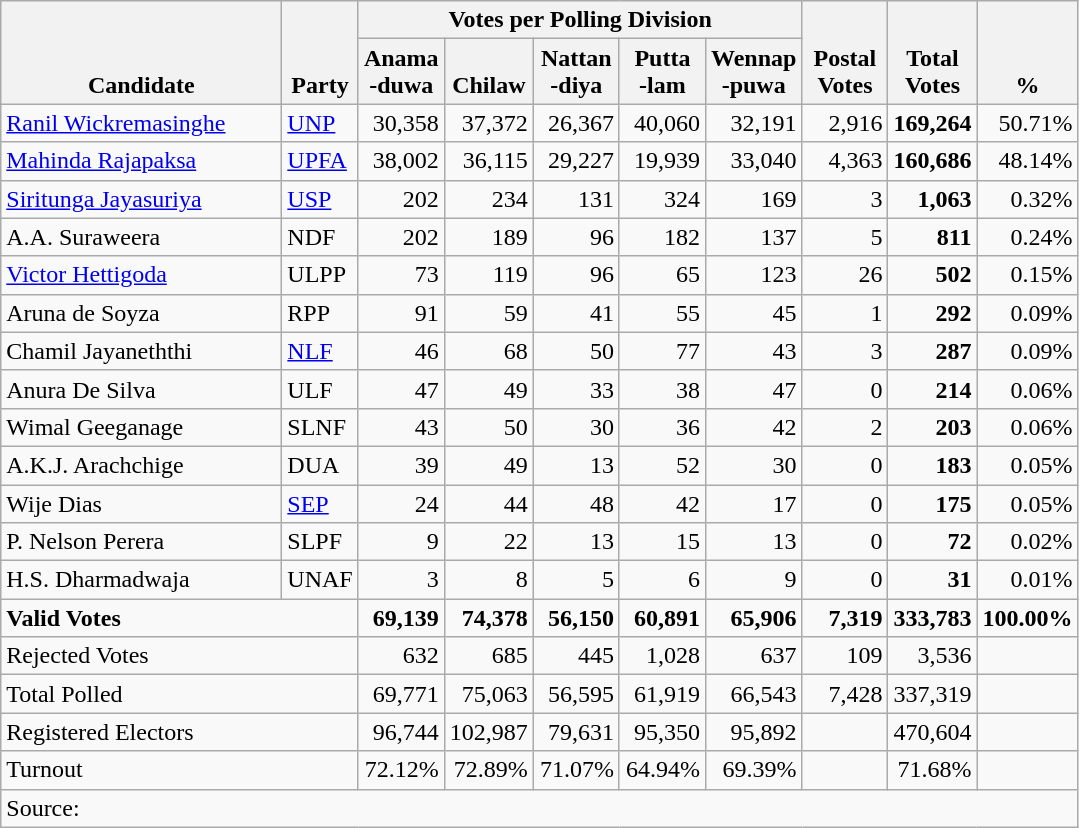<table class="wikitable" border="1" style="text-align:right;">
<tr>
<th align=left valign=bottom rowspan=2 width="180">Candidate</th>
<th align=left valign=bottom rowspan=2 width="40">Party</th>
<th colspan=5>Votes per Polling Division</th>
<th align=center valign=bottom rowspan=2 width="50">Postal<br>Votes</th>
<th align=center valign=bottom rowspan=2 width="50">Total Votes</th>
<th align=center valign=bottom rowspan=2 width="50">%</th>
</tr>
<tr>
<th align=center valign=bottom width="50">Anama<br>-duwa</th>
<th align=center valign=bottom width="50">Chilaw</th>
<th align=center valign=bottom width="50">Nattan<br>-diya</th>
<th align=center valign=bottom width="50">Putta<br>-lam</th>
<th align=center valign=bottom width="50">Wennap<br>-puwa</th>
</tr>
<tr>
<td align=left><a href='#'>Ranil Wickremasinghe</a></td>
<td align=left><a href='#'>UNP</a></td>
<td>30,358</td>
<td>37,372</td>
<td>26,367</td>
<td>40,060</td>
<td>32,191</td>
<td>2,916</td>
<td><strong>169,264</strong></td>
<td>50.71%</td>
</tr>
<tr>
<td align=left><a href='#'>Mahinda Rajapaksa</a></td>
<td align=left><a href='#'>UPFA</a></td>
<td>38,002</td>
<td>36,115</td>
<td>29,227</td>
<td>19,939</td>
<td>33,040</td>
<td>4,363</td>
<td><strong>160,686</strong></td>
<td>48.14%</td>
</tr>
<tr>
<td align=left><a href='#'>Siritunga Jayasuriya</a></td>
<td align=left><a href='#'>USP</a></td>
<td>202</td>
<td>234</td>
<td>131</td>
<td>324</td>
<td>169</td>
<td>3</td>
<td><strong>1,063</strong></td>
<td>0.32%</td>
</tr>
<tr>
<td align=left>A.A. Suraweera</td>
<td align=left>NDF</td>
<td>202</td>
<td>189</td>
<td>96</td>
<td>182</td>
<td>137</td>
<td>5</td>
<td><strong>811</strong></td>
<td>0.24%</td>
</tr>
<tr>
<td align=left><a href='#'>Victor Hettigoda</a></td>
<td align=left>ULPP</td>
<td>73</td>
<td>119</td>
<td>96</td>
<td>65</td>
<td>123</td>
<td>26</td>
<td><strong>502</strong></td>
<td>0.15%</td>
</tr>
<tr>
<td align=left>Aruna de Soyza</td>
<td align=left>RPP</td>
<td>91</td>
<td>59</td>
<td>41</td>
<td>55</td>
<td>45</td>
<td>1</td>
<td><strong>292</strong></td>
<td>0.09%</td>
</tr>
<tr>
<td align=left>Chamil Jayaneththi</td>
<td align=left><a href='#'>NLF</a></td>
<td>46</td>
<td>68</td>
<td>50</td>
<td>77</td>
<td>43</td>
<td>3</td>
<td><strong>287</strong></td>
<td>0.09%</td>
</tr>
<tr>
<td align=left>Anura De Silva</td>
<td align=left>ULF</td>
<td>47</td>
<td>49</td>
<td>33</td>
<td>38</td>
<td>47</td>
<td>0</td>
<td><strong>214</strong></td>
<td>0.06%</td>
</tr>
<tr>
<td align=left>Wimal Geeganage</td>
<td align=left>SLNF</td>
<td>43</td>
<td>50</td>
<td>30</td>
<td>36</td>
<td>42</td>
<td>2</td>
<td><strong>203</strong></td>
<td>0.06%</td>
</tr>
<tr>
<td align=left>A.K.J. Arachchige</td>
<td align=left>DUA</td>
<td>39</td>
<td>49</td>
<td>13</td>
<td>52</td>
<td>30</td>
<td>0</td>
<td><strong>183</strong></td>
<td>0.05%</td>
</tr>
<tr>
<td align=left>Wije Dias</td>
<td align=left><a href='#'>SEP</a></td>
<td>24</td>
<td>44</td>
<td>48</td>
<td>42</td>
<td>17</td>
<td>0</td>
<td><strong>175</strong></td>
<td>0.05%</td>
</tr>
<tr>
<td align=left>P. Nelson Perera</td>
<td align=left>SLPF</td>
<td>9</td>
<td>22</td>
<td>13</td>
<td>15</td>
<td>13</td>
<td>0</td>
<td><strong>72</strong></td>
<td>0.02%</td>
</tr>
<tr>
<td align=left>H.S. Dharmadwaja</td>
<td align=left>UNAF</td>
<td>3</td>
<td>8</td>
<td>5</td>
<td>6</td>
<td>9</td>
<td>0</td>
<td><strong>31</strong></td>
<td>0.01%</td>
</tr>
<tr>
<td align=left colspan=2><strong>Valid Votes</strong></td>
<td><strong>69,139</strong></td>
<td><strong>74,378</strong></td>
<td><strong>56,150</strong></td>
<td><strong>60,891</strong></td>
<td><strong>65,906</strong></td>
<td><strong>7,319</strong></td>
<td><strong>333,783</strong></td>
<td><strong>100.00%</strong></td>
</tr>
<tr>
<td align=left colspan=2>Rejected Votes</td>
<td>632</td>
<td>685</td>
<td>445</td>
<td>1,028</td>
<td>637</td>
<td>109</td>
<td>3,536</td>
<td></td>
</tr>
<tr>
<td align=left colspan=2>Total Polled</td>
<td>69,771</td>
<td>75,063</td>
<td>56,595</td>
<td>61,919</td>
<td>66,543</td>
<td>7,428</td>
<td>337,319</td>
<td></td>
</tr>
<tr>
<td align=left colspan=2>Registered Electors</td>
<td>96,744</td>
<td>102,987</td>
<td>79,631</td>
<td>95,350</td>
<td>95,892</td>
<td></td>
<td>470,604</td>
<td></td>
</tr>
<tr>
<td align=left colspan=2>Turnout</td>
<td>72.12%</td>
<td>72.89%</td>
<td>71.07%</td>
<td>64.94%</td>
<td>69.39%</td>
<td></td>
<td>71.68%</td>
<td></td>
</tr>
<tr>
<td align=left colspan=10>Source:</td>
</tr>
</table>
